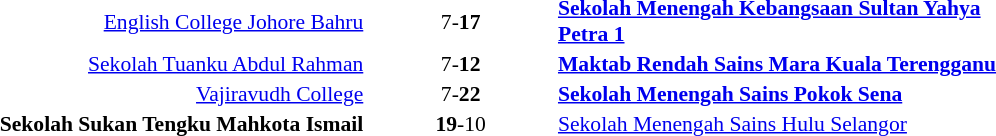<table style="width:100%;" cellspacing="1">
<tr>
<th width=15%></th>
<th width=25%></th>
<th width=10%></th>
<th width=25%></th>
</tr>
<tr style=font-size:90%>
<td align=right></td>
<td align=right> <a href='#'>English College Johore Bahru</a></td>
<td align=center>7-<strong>17</strong></td>
<td><strong> <a href='#'>Sekolah Menengah Kebangsaan Sultan Yahya Petra 1</a></strong></td>
<td></td>
</tr>
<tr style=font-size:90%>
<td align=right></td>
<td align=right> <a href='#'>Sekolah Tuanku Abdul Rahman</a></td>
<td align=center>7-<strong>12</strong></td>
<td><strong> <a href='#'>Maktab Rendah Sains Mara Kuala Terengganu</a></strong></td>
<td></td>
</tr>
<tr style=font-size:90%>
<td align=right></td>
<td align=right> <a href='#'>Vajiravudh College</a></td>
<td align=center>7-<strong>22</strong></td>
<td><strong> <a href='#'>Sekolah Menengah Sains Pokok Sena</a></strong></td>
<td></td>
</tr>
<tr style=font-size:90%>
<td align=right></td>
<td align=right><strong> Sekolah Sukan Tengku Mahkota Ismail</strong></td>
<td align=center><strong>19</strong>-10</td>
<td> <a href='#'>Sekolah Menengah Sains Hulu Selangor</a></td>
<td></td>
</tr>
</table>
